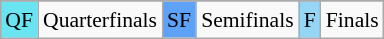<table class="wikitable" style="margin:0.5em auto; font-size:90%; line-height:1.25em;">
<tr>
</tr>
<tr>
<td bgcolor="#6be4f2" align=center>QF</td>
<td>Quarterfinals</td>
<td bgcolor="#5ea2f7" align=center>SF</td>
<td>Semifinals</td>
<td bgcolor="#95d6f7" align=center>F</td>
<td>Finals</td>
</tr>
</table>
